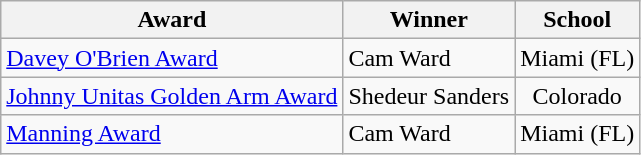<table class="wikitable">
<tr>
<th>Award</th>
<th>Winner</th>
<th>School</th>
</tr>
<tr>
<td><a href='#'>Davey O'Brien Award</a></td>
<td>Cam Ward</td>
<td align="center">Miami (FL)</td>
</tr>
<tr>
<td><a href='#'>Johnny Unitas Golden Arm Award</a></td>
<td>Shedeur Sanders</td>
<td align="center">Colorado</td>
</tr>
<tr>
<td><a href='#'>Manning Award</a></td>
<td>Cam Ward</td>
<td align="center">Miami (FL)</td>
</tr>
</table>
